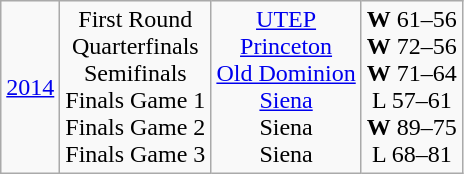<table class=wikitable style="text-align:center">
<tr>
<td><a href='#'>2014</a></td>
<td>First Round<br>Quarterfinals<br>Semifinals<br>Finals Game 1<br>Finals Game 2<br>Finals Game 3</td>
<td><a href='#'>UTEP</a><br><a href='#'>Princeton</a><br><a href='#'>Old Dominion</a><br><a href='#'>Siena</a><br>Siena<br>Siena</td>
<td><strong>W</strong> 61–56<br><strong>W</strong> 72–56<br><strong>W</strong> 71–64<br>L 57–61<br><strong>W</strong> 89–75<br>L 68–81</td>
</tr>
</table>
